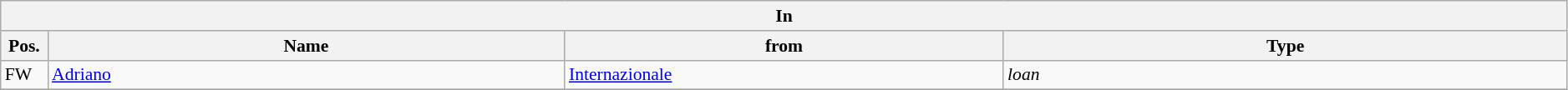<table class="wikitable" style="font-size:90%;width:99%;">
<tr>
<th colspan="4">In</th>
</tr>
<tr>
<th width=3%>Pos.</th>
<th width=33%>Name</th>
<th width=28%>from</th>
<th width=50%>Type</th>
</tr>
<tr>
<td>FW</td>
<td><a href='#'>Adriano</a></td>
<td><a href='#'>Internazionale</a></td>
<td><em>loan</em></td>
</tr>
<tr>
</tr>
</table>
